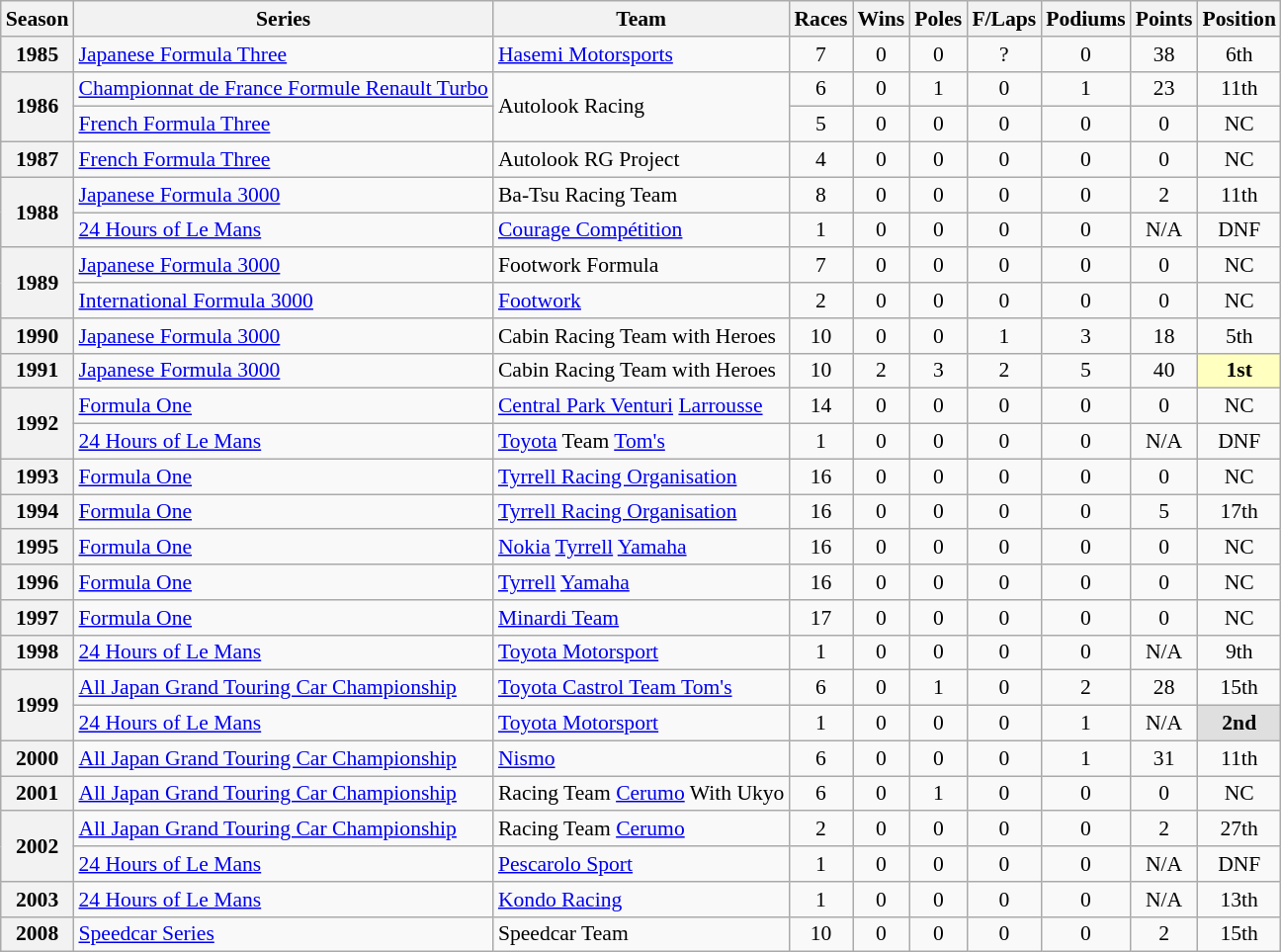<table class="wikitable" style="font-size: 90%; text-align:center">
<tr>
<th>Season</th>
<th>Series</th>
<th>Team</th>
<th>Races</th>
<th>Wins</th>
<th>Poles</th>
<th>F/Laps</th>
<th>Podiums</th>
<th>Points</th>
<th>Position</th>
</tr>
<tr>
<th>1985</th>
<td align=left><a href='#'>Japanese Formula Three</a></td>
<td align=left><a href='#'>Hasemi Motorsports</a></td>
<td>7</td>
<td>0</td>
<td>0</td>
<td>?</td>
<td>0</td>
<td>38</td>
<td>6th</td>
</tr>
<tr>
<th rowspan=2>1986</th>
<td align=left nowrap><a href='#'>Championnat de France Formule Renault Turbo</a></td>
<td rowspan="2" style="text-align:left">Autolook Racing</td>
<td>6</td>
<td>0</td>
<td>1</td>
<td>0</td>
<td>1</td>
<td>23</td>
<td>11th</td>
</tr>
<tr>
<td align=left><a href='#'>French Formula Three</a></td>
<td>5</td>
<td>0</td>
<td>0</td>
<td>0</td>
<td>0</td>
<td>0</td>
<td>NC</td>
</tr>
<tr>
<th>1987</th>
<td align=left><a href='#'>French Formula Three</a></td>
<td align=left>Autolook RG Project</td>
<td>4</td>
<td>0</td>
<td>0</td>
<td>0</td>
<td>0</td>
<td>0</td>
<td>NC</td>
</tr>
<tr>
<th rowspan=2>1988</th>
<td align=left><a href='#'>Japanese Formula 3000</a></td>
<td align=left>Ba-Tsu Racing Team</td>
<td>8</td>
<td>0</td>
<td>0</td>
<td>0</td>
<td>0</td>
<td>2</td>
<td>11th</td>
</tr>
<tr>
<td align=left><a href='#'>24 Hours of Le Mans</a></td>
<td align=left><a href='#'>Courage Compétition</a></td>
<td>1</td>
<td>0</td>
<td>0</td>
<td>0</td>
<td>0</td>
<td>N/A</td>
<td>DNF</td>
</tr>
<tr>
<th rowspan=2>1989</th>
<td align=left><a href='#'>Japanese Formula 3000</a></td>
<td align=left>Footwork Formula</td>
<td>7</td>
<td>0</td>
<td>0</td>
<td>0</td>
<td>0</td>
<td>0</td>
<td>NC</td>
</tr>
<tr>
<td align=left><a href='#'>International Formula 3000</a></td>
<td align=left><a href='#'>Footwork</a></td>
<td>2</td>
<td>0</td>
<td>0</td>
<td>0</td>
<td>0</td>
<td>0</td>
<td>NC</td>
</tr>
<tr>
<th>1990</th>
<td align=left><a href='#'>Japanese Formula 3000</a></td>
<td align=left>Cabin Racing Team with Heroes</td>
<td>10</td>
<td>0</td>
<td>0</td>
<td>1</td>
<td>3</td>
<td>18</td>
<td>5th</td>
</tr>
<tr>
<th>1991</th>
<td align=left><a href='#'>Japanese Formula 3000</a></td>
<td align=left>Cabin Racing Team with Heroes</td>
<td>10</td>
<td>2</td>
<td>3</td>
<td>2</td>
<td>5</td>
<td>40</td>
<td style="background:#FFFFBF"><strong>1st</strong></td>
</tr>
<tr>
<th rowspan=2>1992</th>
<td align=left><a href='#'>Formula One</a></td>
<td align=left><a href='#'>Central Park Venturi</a> <a href='#'>Larrousse</a></td>
<td>14</td>
<td>0</td>
<td>0</td>
<td>0</td>
<td>0</td>
<td>0</td>
<td>NC</td>
</tr>
<tr>
<td align=left><a href='#'>24 Hours of Le Mans</a></td>
<td align=left><a href='#'>Toyota</a> Team <a href='#'>Tom's</a></td>
<td>1</td>
<td>0</td>
<td>0</td>
<td>0</td>
<td>0</td>
<td>N/A</td>
<td>DNF</td>
</tr>
<tr>
<th>1993</th>
<td align=left><a href='#'>Formula One</a></td>
<td align=left><a href='#'>Tyrrell Racing Organisation</a></td>
<td>16</td>
<td>0</td>
<td>0</td>
<td>0</td>
<td>0</td>
<td>0</td>
<td>NC</td>
</tr>
<tr>
<th>1994</th>
<td align=left><a href='#'>Formula One</a></td>
<td align=left><a href='#'>Tyrrell Racing Organisation</a></td>
<td>16</td>
<td>0</td>
<td>0</td>
<td>0</td>
<td>0</td>
<td>5</td>
<td>17th</td>
</tr>
<tr>
<th>1995</th>
<td align=left><a href='#'>Formula One</a></td>
<td align=left><a href='#'>Nokia</a> <a href='#'>Tyrrell</a> <a href='#'>Yamaha</a></td>
<td>16</td>
<td>0</td>
<td>0</td>
<td>0</td>
<td>0</td>
<td>0</td>
<td>NC</td>
</tr>
<tr>
<th>1996</th>
<td align=left><a href='#'>Formula One</a></td>
<td align=left><a href='#'>Tyrrell</a> <a href='#'>Yamaha</a></td>
<td>16</td>
<td>0</td>
<td>0</td>
<td>0</td>
<td>0</td>
<td>0</td>
<td>NC</td>
</tr>
<tr>
<th>1997</th>
<td align=left><a href='#'>Formula One</a></td>
<td align=left><a href='#'>Minardi Team</a></td>
<td>17</td>
<td>0</td>
<td>0</td>
<td>0</td>
<td>0</td>
<td>0</td>
<td>NC</td>
</tr>
<tr>
<th>1998</th>
<td align=left><a href='#'>24 Hours of Le Mans</a></td>
<td align=left><a href='#'>Toyota Motorsport</a></td>
<td>1</td>
<td>0</td>
<td>0</td>
<td>0</td>
<td>0</td>
<td>N/A</td>
<td>9th</td>
</tr>
<tr>
<th rowspan=2>1999</th>
<td align=left><a href='#'>All Japan Grand Touring Car Championship</a></td>
<td align=left><a href='#'>Toyota Castrol Team Tom's</a></td>
<td>6</td>
<td>0</td>
<td>1</td>
<td>0</td>
<td>2</td>
<td>28</td>
<td>15th</td>
</tr>
<tr>
<td align=left><a href='#'>24 Hours of Le Mans</a></td>
<td align=left><a href='#'>Toyota Motorsport</a></td>
<td>1</td>
<td>0</td>
<td>0</td>
<td>0</td>
<td>1</td>
<td>N/A</td>
<td style="background:#DFDFDF"><strong>2nd</strong></td>
</tr>
<tr>
<th>2000</th>
<td align=left><a href='#'>All Japan Grand Touring Car Championship</a></td>
<td align=left><a href='#'>Nismo</a></td>
<td>6</td>
<td>0</td>
<td>0</td>
<td>0</td>
<td>1</td>
<td>31</td>
<td>11th</td>
</tr>
<tr>
<th>2001</th>
<td align=left><a href='#'>All Japan Grand Touring Car Championship</a></td>
<td align=left nowrap>Racing Team <a href='#'>Cerumo</a> With Ukyo</td>
<td>6</td>
<td>0</td>
<td>1</td>
<td>0</td>
<td>0</td>
<td>0</td>
<td>NC</td>
</tr>
<tr>
<th rowspan=2>2002</th>
<td align=left><a href='#'>All Japan Grand Touring Car Championship</a></td>
<td align=left>Racing Team <a href='#'>Cerumo</a></td>
<td>2</td>
<td>0</td>
<td>0</td>
<td>0</td>
<td>0</td>
<td>2</td>
<td>27th</td>
</tr>
<tr>
<td align=left><a href='#'>24 Hours of Le Mans</a></td>
<td align=left><a href='#'>Pescarolo Sport</a></td>
<td>1</td>
<td>0</td>
<td>0</td>
<td>0</td>
<td>0</td>
<td>N/A</td>
<td>DNF</td>
</tr>
<tr>
<th>2003</th>
<td align=left><a href='#'>24 Hours of Le Mans</a></td>
<td align=left><a href='#'>Kondo Racing</a></td>
<td>1</td>
<td>0</td>
<td>0</td>
<td>0</td>
<td>0</td>
<td>N/A</td>
<td>13th</td>
</tr>
<tr>
<th>2008</th>
<td align=left><a href='#'>Speedcar Series</a></td>
<td align=left>Speedcar Team</td>
<td>10</td>
<td>0</td>
<td>0</td>
<td>0</td>
<td>0</td>
<td>2</td>
<td>15th</td>
</tr>
</table>
